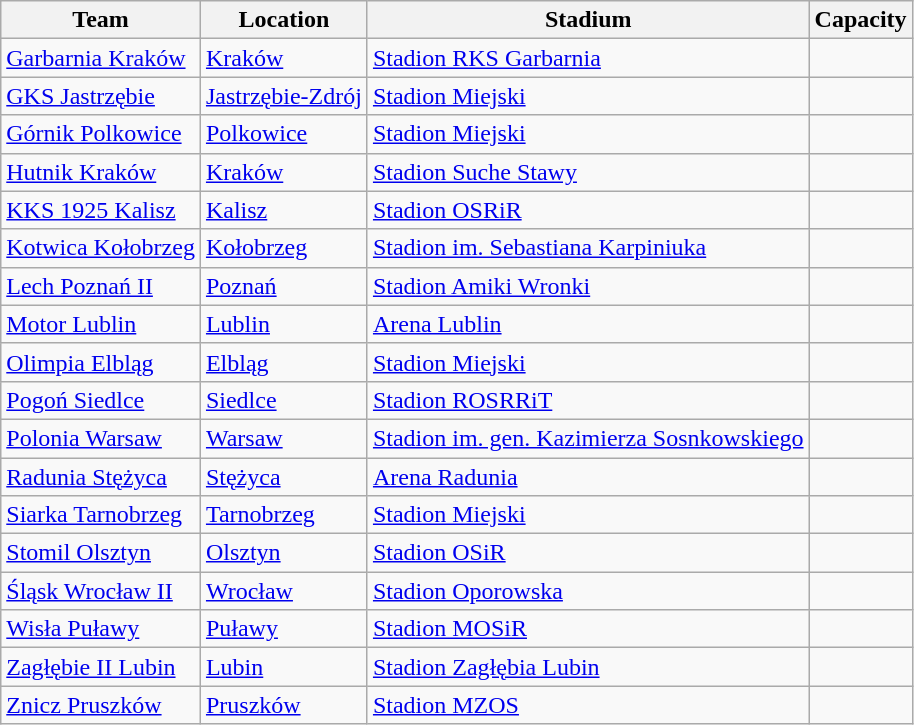<table class="wikitable sortable">
<tr>
<th>Team</th>
<th>Location</th>
<th>Stadium</th>
<th>Capacity</th>
</tr>
<tr>
<td><a href='#'>Garbarnia Kraków</a></td>
<td><a href='#'>Kraków</a></td>
<td><a href='#'>Stadion RKS Garbarnia</a></td>
<td style="text-align:center;"></td>
</tr>
<tr>
<td><a href='#'>GKS Jastrzębie</a></td>
<td><a href='#'>Jastrzębie-Zdrój</a></td>
<td><a href='#'>Stadion Miejski</a></td>
<td style="text-align:center;"></td>
</tr>
<tr>
<td><a href='#'>Górnik Polkowice</a></td>
<td><a href='#'>Polkowice</a></td>
<td><a href='#'>Stadion Miejski</a></td>
<td style="text-align:center;"></td>
</tr>
<tr>
<td><a href='#'>Hutnik Kraków</a></td>
<td><a href='#'>Kraków</a></td>
<td><a href='#'>Stadion Suche Stawy</a></td>
<td style="text-align:center;"></td>
</tr>
<tr>
<td><a href='#'>KKS 1925 Kalisz</a></td>
<td><a href='#'>Kalisz</a></td>
<td><a href='#'>Stadion OSRiR</a></td>
<td style="text-align:center;"></td>
</tr>
<tr>
<td><a href='#'>Kotwica Kołobrzeg</a></td>
<td><a href='#'>Kołobrzeg</a></td>
<td><a href='#'>Stadion im. Sebastiana Karpiniuka</a></td>
<td style="text-align:center;"></td>
</tr>
<tr>
<td><a href='#'>Lech Poznań II</a></td>
<td><a href='#'>Poznań</a></td>
<td><a href='#'>Stadion Amiki Wronki</a></td>
<td style="text-align:center;"></td>
</tr>
<tr>
<td><a href='#'>Motor Lublin</a></td>
<td><a href='#'>Lublin</a></td>
<td><a href='#'>Arena Lublin</a></td>
<td style="text-align:center;"></td>
</tr>
<tr>
<td><a href='#'>Olimpia Elbląg</a></td>
<td><a href='#'>Elbląg</a></td>
<td><a href='#'>Stadion Miejski</a></td>
<td style="text-align:center;"></td>
</tr>
<tr>
<td><a href='#'>Pogoń Siedlce</a></td>
<td><a href='#'>Siedlce</a></td>
<td><a href='#'>Stadion ROSRRiT</a></td>
<td style="text-align:center;"></td>
</tr>
<tr>
<td><a href='#'>Polonia Warsaw</a></td>
<td><a href='#'>Warsaw</a></td>
<td><a href='#'>Stadion im. gen. Kazimierza Sosnkowskiego</a></td>
<td style="text-align:center;"></td>
</tr>
<tr>
<td><a href='#'>Radunia Stężyca</a></td>
<td><a href='#'>Stężyca</a></td>
<td><a href='#'>Arena Radunia</a></td>
<td style="text-align:center;"></td>
</tr>
<tr>
<td><a href='#'>Siarka Tarnobrzeg</a></td>
<td><a href='#'>Tarnobrzeg</a></td>
<td><a href='#'>Stadion Miejski</a></td>
<td style="text-align:center;"></td>
</tr>
<tr>
<td><a href='#'>Stomil Olsztyn</a></td>
<td><a href='#'>Olsztyn</a></td>
<td><a href='#'>Stadion OSiR</a></td>
<td style="text-align:center;"></td>
</tr>
<tr>
<td><a href='#'>Śląsk Wrocław II</a></td>
<td><a href='#'>Wrocław</a></td>
<td><a href='#'>Stadion Oporowska</a></td>
<td style="text-align:center;"></td>
</tr>
<tr>
<td><a href='#'>Wisła Puławy</a></td>
<td><a href='#'>Puławy</a></td>
<td><a href='#'>Stadion MOSiR</a></td>
<td style="text-align:center;"></td>
</tr>
<tr>
<td><a href='#'>Zagłębie II Lubin</a></td>
<td><a href='#'>Lubin</a></td>
<td><a href='#'>Stadion Zagłębia Lubin</a></td>
<td style="text-align:center;"></td>
</tr>
<tr>
<td><a href='#'>Znicz Pruszków</a></td>
<td><a href='#'>Pruszków</a></td>
<td><a href='#'>Stadion MZOS</a></td>
<td style="text-align:center;"></td>
</tr>
</table>
